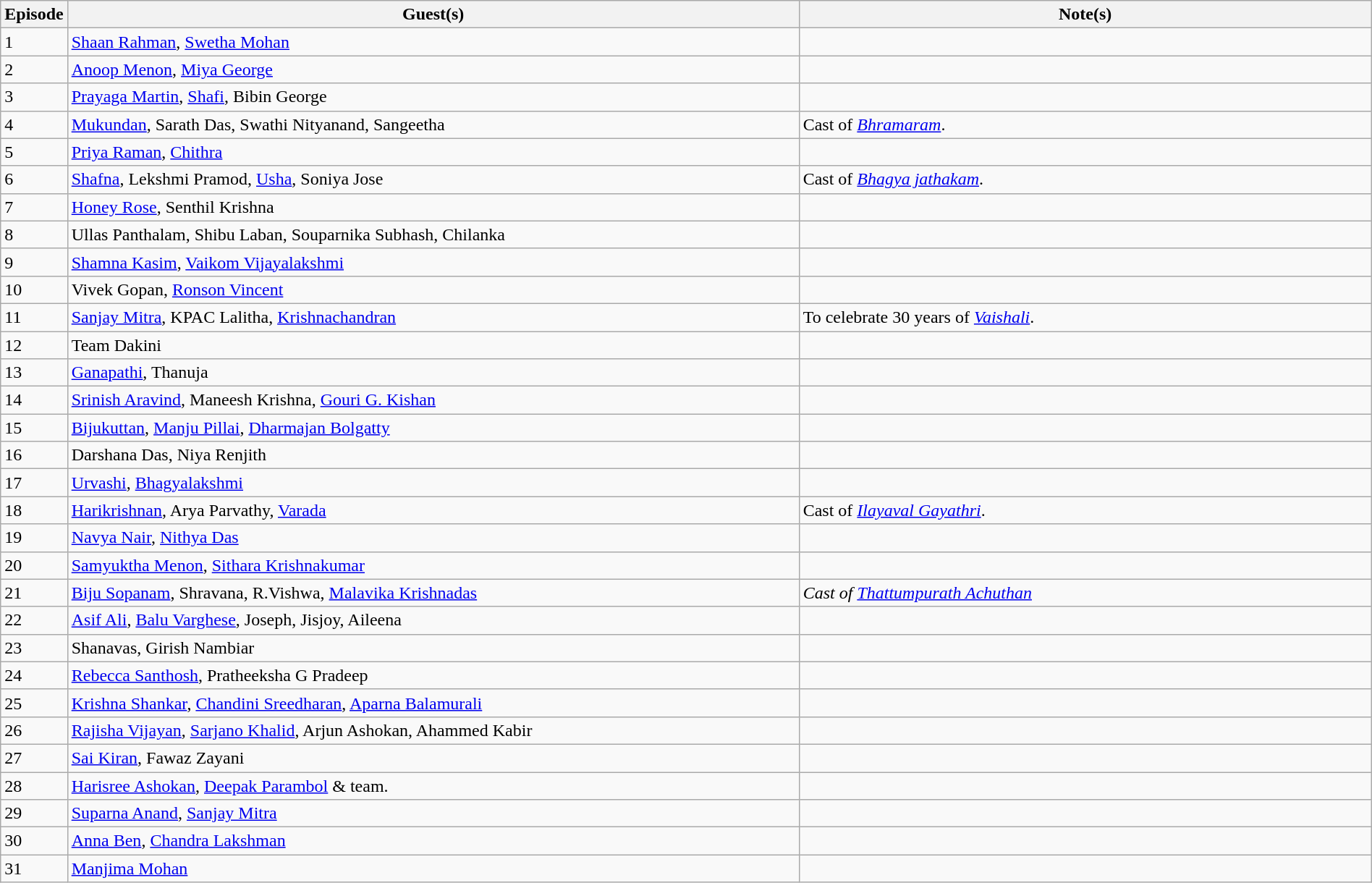<table class="wikitable sortable" style="width:100%">
<tr>
<th width="2%">Episode</th>
<th width="55%">Guest(s)</th>
<th width="45%">Note(s)</th>
</tr>
<tr>
<td>1</td>
<td><a href='#'>Shaan Rahman</a>, <a href='#'>Swetha Mohan</a></td>
<td></td>
</tr>
<tr>
<td>2</td>
<td><a href='#'>Anoop Menon</a>, <a href='#'>Miya George</a></td>
<td></td>
</tr>
<tr>
<td>3</td>
<td><a href='#'>Prayaga Martin</a>, <a href='#'>Shafi</a>, Bibin George</td>
<td></td>
</tr>
<tr>
<td>4</td>
<td><a href='#'>Mukundan</a>, Sarath Das, Swathi Nityanand, Sangeetha</td>
<td>Cast of <em><a href='#'>Bhramaram</a></em>.</td>
</tr>
<tr>
<td>5</td>
<td><a href='#'>Priya Raman</a>, <a href='#'>Chithra</a></td>
<td></td>
</tr>
<tr>
<td>6</td>
<td><a href='#'>Shafna</a>, Lekshmi Pramod, <a href='#'>Usha</a>, Soniya Jose</td>
<td>Cast of <em><a href='#'>Bhagya jathakam</a></em>.</td>
</tr>
<tr>
<td>7</td>
<td><a href='#'>Honey Rose</a>, Senthil Krishna</td>
<td></td>
</tr>
<tr>
<td>8</td>
<td>Ullas Panthalam, Shibu Laban, Souparnika Subhash, Chilanka</td>
<td></td>
</tr>
<tr>
<td>9</td>
<td><a href='#'>Shamna Kasim</a>, <a href='#'>Vaikom Vijayalakshmi</a></td>
<td></td>
</tr>
<tr>
<td>10</td>
<td>Vivek Gopan, <a href='#'>Ronson Vincent</a></td>
<td></td>
</tr>
<tr>
<td>11</td>
<td><a href='#'>Sanjay Mitra</a>, KPAC Lalitha, <a href='#'>Krishnachandran</a></td>
<td>To celebrate 30 years of <em><a href='#'>Vaishali</a></em>.</td>
</tr>
<tr>
<td>12</td>
<td>Team Dakini</td>
<td></td>
</tr>
<tr>
<td>13</td>
<td><a href='#'>Ganapathi</a>, Thanuja</td>
<td></td>
</tr>
<tr>
<td>14</td>
<td><a href='#'>Srinish Aravind</a>, Maneesh Krishna, <a href='#'>Gouri G. Kishan</a></td>
<td></td>
</tr>
<tr>
<td>15</td>
<td><a href='#'>Bijukuttan</a>, <a href='#'>Manju Pillai</a>, <a href='#'>Dharmajan Bolgatty</a></td>
<td></td>
</tr>
<tr>
<td>16</td>
<td>Darshana Das, Niya Renjith</td>
</tr>
<tr>
<td>17</td>
<td><a href='#'>Urvashi</a>, <a href='#'>Bhagyalakshmi</a></td>
<td></td>
</tr>
<tr>
<td>18</td>
<td><a href='#'>Harikrishnan</a>, Arya Parvathy, <a href='#'>Varada</a></td>
<td>Cast of <em><a href='#'>Ilayaval Gayathri</a></em>.</td>
</tr>
<tr>
<td>19</td>
<td><a href='#'>Navya Nair</a>, <a href='#'>Nithya Das</a></td>
<td></td>
</tr>
<tr>
<td>20</td>
<td><a href='#'>Samyuktha Menon</a>, <a href='#'>Sithara Krishnakumar</a></td>
<td></td>
</tr>
<tr>
<td>21</td>
<td><a href='#'>Biju Sopanam</a>, Shravana, R.Vishwa, <a href='#'>Malavika Krishnadas</a></td>
<td><em>Cast of  <a href='#'>Thattumpurath Achuthan</a></em></td>
</tr>
<tr>
<td>22</td>
<td><a href='#'>Asif Ali</a>, <a href='#'>Balu Varghese</a>, Joseph, Jisjoy, Aileena</td>
<td></td>
</tr>
<tr>
<td>23</td>
<td>Shanavas, Girish Nambiar</td>
<td></td>
</tr>
<tr>
<td>24</td>
<td><a href='#'>Rebecca Santhosh</a>, Pratheeksha G Pradeep</td>
<td></td>
</tr>
<tr>
<td>25</td>
<td><a href='#'>Krishna Shankar</a>, <a href='#'>Chandini Sreedharan</a>, <a href='#'>Aparna Balamurali</a></td>
<td></td>
</tr>
<tr>
<td>26</td>
<td><a href='#'>Rajisha Vijayan</a>, <a href='#'>Sarjano Khalid</a>, Arjun Ashokan, Ahammed Kabir</td>
<td></td>
</tr>
<tr>
<td>27</td>
<td><a href='#'>Sai Kiran</a>, Fawaz Zayani</td>
<td></td>
</tr>
<tr>
<td>28</td>
<td><a href='#'>Harisree Ashokan</a>, <a href='#'>Deepak Parambol</a> & team.</td>
<td></td>
</tr>
<tr>
<td>29</td>
<td><a href='#'>Suparna Anand</a>, <a href='#'>Sanjay Mitra</a></td>
<td></td>
</tr>
<tr>
<td>30</td>
<td><a href='#'>Anna Ben</a>, <a href='#'>Chandra Lakshman</a></td>
<td></td>
</tr>
<tr>
<td>31</td>
<td><a href='#'>Manjima Mohan</a></td>
<td></td>
</tr>
</table>
